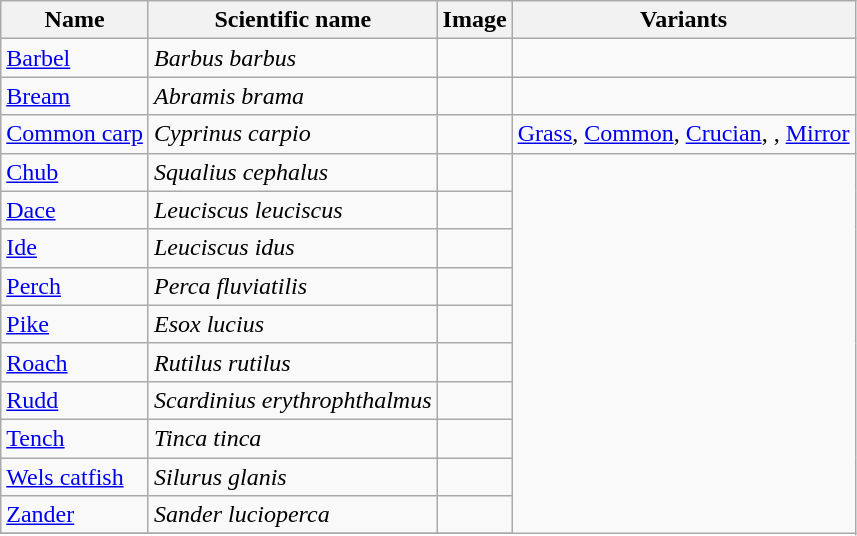<table class="wikitable" border="1">
<tr>
<th>Name</th>
<th>Scientific name</th>
<th>Image</th>
<th>Variants</th>
</tr>
<tr>
<td><a href='#'>Barbel</a></td>
<td><em>Barbus barbus</em></td>
<td></td>
<td></td>
</tr>
<tr>
<td><a href='#'>Bream</a></td>
<td><em>Abramis brama</em></td>
<td></td>
</tr>
<tr>
<td><a href='#'>Common carp</a></td>
<td><em>Cyprinus carpio</em></td>
<td></td>
<td><a href='#'>Grass</a>, <a href='#'>Common</a>, <a href='#'>Crucian</a>, , <a href='#'>Mirror</a></td>
</tr>
<tr>
<td><a href='#'>Chub</a></td>
<td><em>Squalius cephalus</em></td>
<td></td>
</tr>
<tr>
<td><a href='#'>Dace</a></td>
<td><em>Leuciscus leuciscus</em></td>
<td></td>
</tr>
<tr>
<td><a href='#'>Ide</a></td>
<td><em>Leuciscus idus</em></td>
<td></td>
</tr>
<tr>
<td><a href='#'>Perch</a></td>
<td><em>Perca fluviatilis</em></td>
<td></td>
</tr>
<tr>
<td><a href='#'>Pike</a></td>
<td><em>Esox lucius</em></td>
<td></td>
</tr>
<tr>
<td><a href='#'>Roach</a></td>
<td><em>Rutilus rutilus</em></td>
<td></td>
</tr>
<tr>
<td><a href='#'>Rudd</a></td>
<td><em>Scardinius erythrophthalmus</em></td>
<td></td>
</tr>
<tr>
<td><a href='#'>Tench</a></td>
<td><em>Tinca tinca</em></td>
<td></td>
</tr>
<tr>
<td><a href='#'>Wels catfish</a></td>
<td><em>Silurus glanis</em></td>
<td></td>
</tr>
<tr>
<td><a href='#'>Zander</a></td>
<td><em>Sander lucioperca</em></td>
<td></td>
</tr>
<tr>
</tr>
</table>
